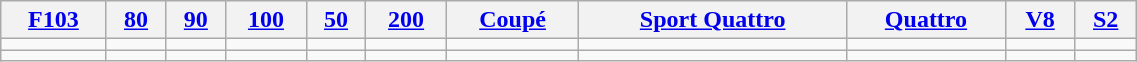<table class="wikitable" width=60%>
<tr>
<th><a href='#'>F103</a></th>
<th><a href='#'>80</a></th>
<th><a href='#'>90</a></th>
<th><a href='#'>100</a></th>
<th><a href='#'>50</a></th>
<th><a href='#'>200</a></th>
<th><a href='#'>Coupé</a></th>
<th><a href='#'>Sport Quattro</a></th>
<th><a href='#'>Quattro</a></th>
<th><a href='#'>V8</a></th>
<th><a href='#'>S2</a></th>
</tr>
<tr>
<td></td>
<td></td>
<td></td>
<td></td>
<td></td>
<td></td>
<td></td>
<td></td>
<td></td>
<td></td>
<td></td>
</tr>
<tr>
<td></td>
<td></td>
<td></td>
<td></td>
<td></td>
<td></td>
<td></td>
<td></td>
<td></td>
<td></td>
<td></td>
</tr>
</table>
